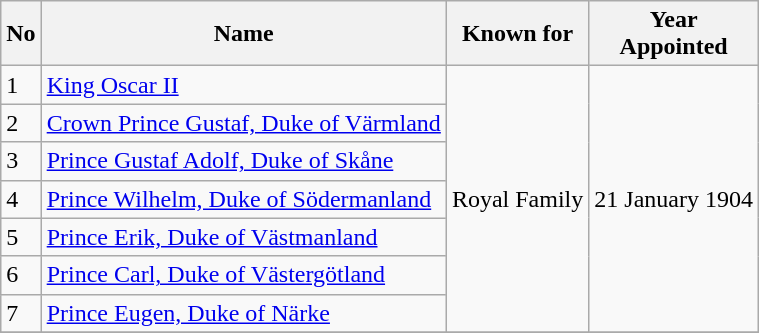<table class="wikitable sortable">
<tr>
<th>No</th>
<th>Name</th>
<th>Known for</th>
<th>Year<br>Appointed</th>
</tr>
<tr>
<td>1</td>
<td> <a href='#'>King Oscar II</a></td>
<td rowspan=7>Royal Family</td>
<td rowspan=7>21 January 1904</td>
</tr>
<tr>
<td>2</td>
<td> <a href='#'>Crown Prince Gustaf, Duke of Värmland</a></td>
</tr>
<tr>
<td>3</td>
<td> <a href='#'>Prince Gustaf Adolf, Duke of Skåne</a></td>
</tr>
<tr>
<td>4</td>
<td> <a href='#'>Prince Wilhelm, Duke of Södermanland</a></td>
</tr>
<tr>
<td>5</td>
<td> <a href='#'>Prince Erik, Duke of Västmanland</a></td>
</tr>
<tr>
<td>6</td>
<td> <a href='#'>Prince Carl, Duke of Västergötland</a></td>
</tr>
<tr>
<td>7</td>
<td> <a href='#'>Prince Eugen, Duke of Närke</a></td>
</tr>
<tr>
</tr>
</table>
